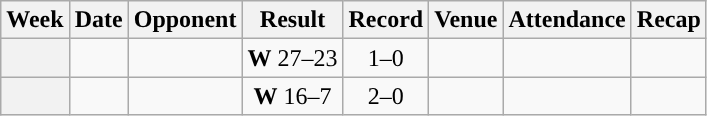<table class="wikitable" style="text-align:center">
<tr>
<th>Week</th>
<th>Date</th>
<th>Opponent</th>
<th>Result</th>
<th>Record</th>
<th>Venue</th>
<th>Attendance</th>
<th>Recap</th>
</tr>
<tr -style="background: #cfc;">
<th></th>
<td></td>
<td></td>
<td><strong>W</strong> 27–23</td>
<td>1–0</td>
<td></td>
<td></td>
<td></td>
</tr>
<tr -style="background: #cfc;">
<th></th>
<td></td>
<td></td>
<td><strong>W</strong> 16–7</td>
<td>2–0</td>
<td></td>
<td></td>
<td></td>
</tr>
</table>
